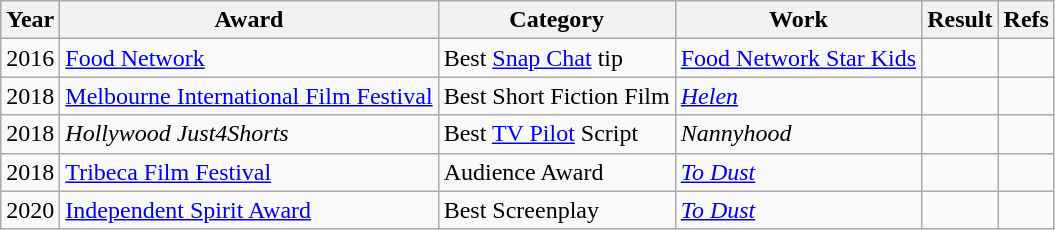<table class="wikitable">
<tr>
<th>Year</th>
<th>Award</th>
<th>Category</th>
<th>Work</th>
<th>Result</th>
<th>Refs</th>
</tr>
<tr>
<td>2016</td>
<td><a href='#'>Food Network</a></td>
<td>Best <a href='#'>Snap Chat</a> tip</td>
<td><a href='#'>Food Network Star Kids</a></td>
<td></td>
<td></td>
</tr>
<tr>
<td>2018</td>
<td><a href='#'>Melbourne International Film Festival</a></td>
<td>Best Short Fiction Film</td>
<td><em><a href='#'>Helen</a></em></td>
<td></td>
<td></td>
</tr>
<tr>
<td>2018</td>
<td><em>Hollywood Just4Shorts</em></td>
<td>Best <a href='#'>TV Pilot</a> Script</td>
<td><em>Nannyhood</em></td>
<td></td>
<td></td>
</tr>
<tr>
<td>2018</td>
<td><a href='#'>Tribeca Film Festival</a></td>
<td>Audience Award</td>
<td><em><a href='#'>To Dust</a></em></td>
<td></td>
<td></td>
</tr>
<tr>
<td>2020</td>
<td><a href='#'>Independent Spirit Award</a></td>
<td>Best Screenplay</td>
<td><em><a href='#'>To Dust</a></em></td>
<td></td>
<td></td>
</tr>
</table>
